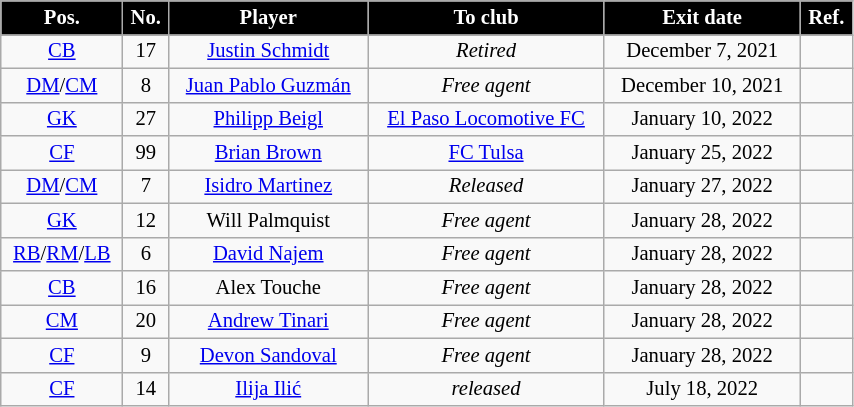<table class="wikitable" style="text-align:center; font-size:86%; width:45%;">
<tr>
<th style="background:#000; color:white; text-align:center;">Pos.</th>
<th style="background:#000; color:white; text-align:center;">No.</th>
<th style="background:#000; color:white; text-align:center;">Player</th>
<th style="background:#000; color:white; text-align:center;">To club</th>
<th style="background:#000; color:white; text-align:center;">Exit date</th>
<th style="background:#000; color:white; text-align:center;">Ref.</th>
</tr>
<tr>
<td><a href='#'>CB</a></td>
<td>17</td>
<td> <a href='#'>Justin Schmidt</a></td>
<td><em>Retired</em></td>
<td>December 7, 2021</td>
<td></td>
</tr>
<tr>
<td><a href='#'>DM</a>/<a href='#'>CM</a></td>
<td>8</td>
<td> <a href='#'>Juan Pablo Guzmán</a></td>
<td><em>Free agent</em></td>
<td>December 10, 2021</td>
<td></td>
</tr>
<tr>
<td><a href='#'>GK</a></td>
<td>27</td>
<td> <a href='#'>Philipp Beigl</a></td>
<td> <a href='#'>El Paso Locomotive FC</a></td>
<td>January 10, 2022</td>
<td></td>
</tr>
<tr>
<td><a href='#'>CF</a></td>
<td>99</td>
<td> <a href='#'>Brian Brown</a></td>
<td> <a href='#'>FC Tulsa</a></td>
<td>January 25, 2022</td>
<td></td>
</tr>
<tr>
<td><a href='#'>DM</a>/<a href='#'>CM</a></td>
<td>7</td>
<td> <a href='#'>Isidro Martinez</a></td>
<td><em>Released</em></td>
<td>January 27, 2022</td>
<td></td>
</tr>
<tr>
<td><a href='#'>GK</a></td>
<td>12</td>
<td> Will Palmquist</td>
<td><em>Free agent</em></td>
<td>January 28, 2022</td>
<td></td>
</tr>
<tr>
<td><a href='#'>RB</a>/<a href='#'>RM</a>/<a href='#'>LB</a></td>
<td>6</td>
<td> <a href='#'>David Najem</a></td>
<td><em>Free agent</em></td>
<td>January 28, 2022</td>
<td></td>
</tr>
<tr>
<td><a href='#'>CB</a></td>
<td>16</td>
<td> Alex Touche</td>
<td><em>Free agent</em></td>
<td>January 28, 2022</td>
<td></td>
</tr>
<tr>
<td><a href='#'>CM</a></td>
<td>20</td>
<td> <a href='#'>Andrew Tinari</a></td>
<td><em>Free agent</em></td>
<td>January 28, 2022</td>
<td></td>
</tr>
<tr>
<td><a href='#'>CF</a></td>
<td>9</td>
<td> <a href='#'>Devon Sandoval</a></td>
<td><em>Free agent</em></td>
<td>January 28, 2022</td>
<td></td>
</tr>
<tr>
<td><a href='#'>CF</a></td>
<td>14</td>
<td> <a href='#'>Ilija Ilić</a></td>
<td><em>released</em></td>
<td>July 18, 2022</td>
<td></td>
</tr>
</table>
